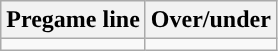<table class="wikitable">
<tr align="center">
<th>Pregame line</th>
<th>Over/under</th>
</tr>
<tr align="center">
<td></td>
<td></td>
</tr>
</table>
